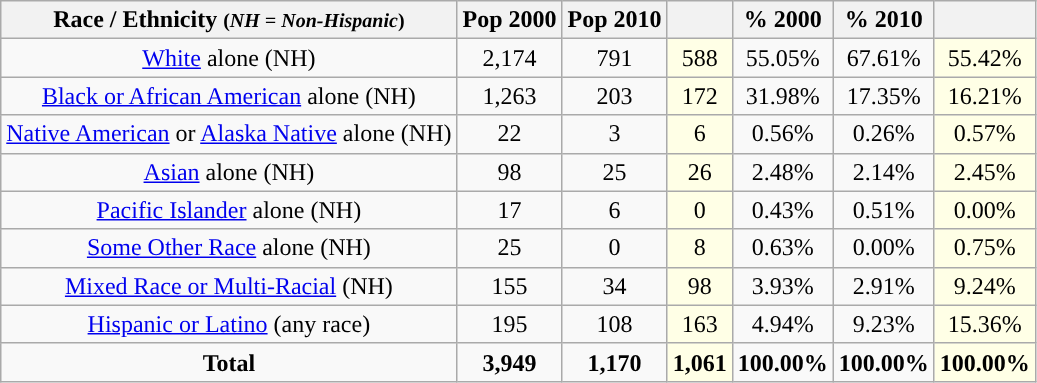<table class="wikitable" style="text-align:center;">
<tr>
<th>Race / Ethnicity <small>(<em>NH = Non-Hispanic</em>)</small></th>
<th>Pop 2000</th>
<th>Pop 2010</th>
<th></th>
<th>% 2000</th>
<th>% 2010</th>
<th></th>
</tr>
<tr>
<td><a href='#'>White</a> alone (NH)</td>
<td>2,174</td>
<td>791</td>
<td style='background: #ffffe6;'>588</td>
<td>55.05%</td>
<td>67.61%</td>
<td style='background: #ffffe6;'>55.42%</td>
</tr>
<tr>
<td><a href='#'>Black or African American</a> alone (NH)</td>
<td>1,263</td>
<td>203</td>
<td style='background: #ffffe6;'>172</td>
<td>31.98%</td>
<td>17.35%</td>
<td style='background: #ffffe6;'>16.21%</td>
</tr>
<tr>
<td><a href='#'>Native American</a> or <a href='#'>Alaska Native</a> alone (NH)</td>
<td>22</td>
<td>3</td>
<td style='background: #ffffe6;'>6</td>
<td>0.56%</td>
<td>0.26%</td>
<td style='background: #ffffe6;'>0.57%</td>
</tr>
<tr>
<td><a href='#'>Asian</a> alone (NH)</td>
<td>98</td>
<td>25</td>
<td style='background: #ffffe6;'>26</td>
<td>2.48%</td>
<td>2.14%</td>
<td style='background: #ffffe6;'>2.45%</td>
</tr>
<tr>
<td><a href='#'>Pacific Islander</a> alone (NH)</td>
<td>17</td>
<td>6</td>
<td style='background: #ffffe6;'>0</td>
<td>0.43%</td>
<td>0.51%</td>
<td style='background: #ffffe6;'>0.00%</td>
</tr>
<tr>
<td><a href='#'>Some Other Race</a> alone (NH)</td>
<td>25</td>
<td>0</td>
<td style='background: #ffffe6;'>8</td>
<td>0.63%</td>
<td>0.00%</td>
<td style='background: #ffffe6;'>0.75%</td>
</tr>
<tr>
<td><a href='#'>Mixed Race or Multi-Racial</a> (NH)</td>
<td>155</td>
<td>34</td>
<td style='background: #ffffe6;'>98</td>
<td>3.93%</td>
<td>2.91%</td>
<td style='background: #ffffe6;'>9.24%</td>
</tr>
<tr>
<td><a href='#'>Hispanic or Latino</a> (any race)</td>
<td>195</td>
<td>108</td>
<td style='background: #ffffe6;'>163</td>
<td>4.94%</td>
<td>9.23%</td>
<td style='background: #ffffe6;'>15.36%</td>
</tr>
<tr>
<td><strong>Total</strong></td>
<td><strong>3,949</strong></td>
<td><strong>1,170</strong></td>
<td style='background: #ffffe6;'><strong>1,061</strong></td>
<td><strong>100.00%</strong></td>
<td><strong>100.00%</strong></td>
<td style='background: #ffffe6;'><strong>100.00%</strong></td>
</tr>
</table>
